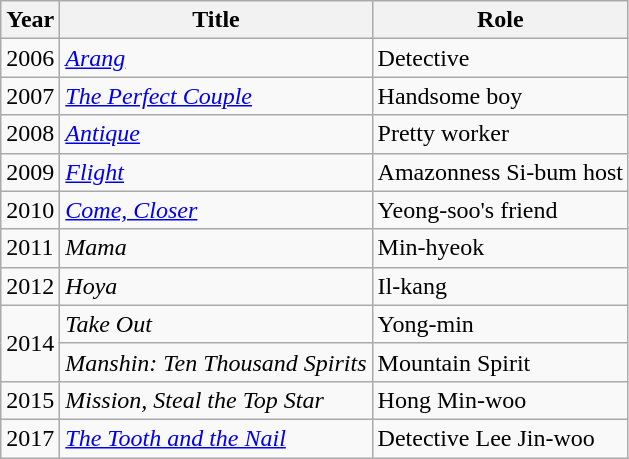<table class="wikitable">
<tr>
<th>Year</th>
<th>Title</th>
<th>Role</th>
</tr>
<tr>
<td>2006</td>
<td><em><a href='#'>Arang</a></em></td>
<td>Detective</td>
</tr>
<tr>
<td>2007</td>
<td><em><a href='#'>The Perfect Couple</a></em></td>
<td>Handsome boy</td>
</tr>
<tr>
<td>2008</td>
<td><em><a href='#'>Antique</a></em></td>
<td>Pretty worker</td>
</tr>
<tr>
<td>2009</td>
<td><em><a href='#'>Flight</a></em></td>
<td>Amazonness Si-bum host</td>
</tr>
<tr>
<td>2010</td>
<td><em><a href='#'>Come, Closer</a></em></td>
<td>Yeong-soo's friend</td>
</tr>
<tr>
<td>2011</td>
<td><em>Mama</em></td>
<td>Min-hyeok</td>
</tr>
<tr>
<td>2012</td>
<td><em>Hoya</em></td>
<td>Il-kang</td>
</tr>
<tr>
<td rowspan=2>2014</td>
<td><em>Take Out</em></td>
<td>Yong-min</td>
</tr>
<tr>
<td><em>Manshin: Ten Thousand Spirits</em></td>
<td>Mountain Spirit</td>
</tr>
<tr>
<td>2015</td>
<td><em>Mission, Steal the Top Star</em></td>
<td>Hong Min-woo</td>
</tr>
<tr>
<td>2017</td>
<td><em><a href='#'>The Tooth and the Nail</a></em></td>
<td>Detective Lee Jin-woo</td>
</tr>
</table>
